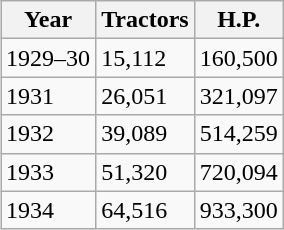<table class="wikitable" style="float:right; margin:1em .5em 2em 2.5em;">
<tr>
<th>Year</th>
<th>Tractors</th>
<th>H.P.</th>
</tr>
<tr>
<td>1929–30</td>
<td>15,112</td>
<td>160,500</td>
</tr>
<tr>
<td>1931</td>
<td>26,051</td>
<td>321,097</td>
</tr>
<tr>
<td>1932</td>
<td>39,089</td>
<td>514,259</td>
</tr>
<tr>
<td>1933</td>
<td>51,320</td>
<td>720,094</td>
</tr>
<tr>
<td>1934</td>
<td>64,516</td>
<td>933,300</td>
</tr>
</table>
